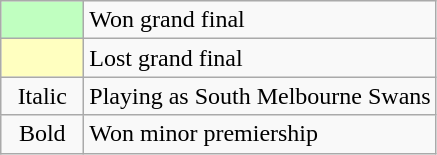<table class="wikitable plainrowheaders" style=text-align:center>
<tr>
<td bgcolor=C0FFC0 style=width:3em></td>
<td align=left>Won grand final</td>
</tr>
<tr>
<td bgcolor=FFFFC0 style=width:3em></td>
<td align=left>Lost grand final</td>
</tr>
<tr>
<td ""Italic">Italic</td>
<td align=left>Playing as South Melbourne Swans</td>
</tr>
<tr>
<td ""Bold">Bold</td>
<td align=left>Won minor premiership</td>
</tr>
</table>
